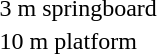<table>
<tr>
<td>3 m springboard</td>
<td></td>
<td></td>
<td></td>
</tr>
<tr>
<td>10 m platform</td>
<td></td>
<td></td>
<td></td>
</tr>
</table>
